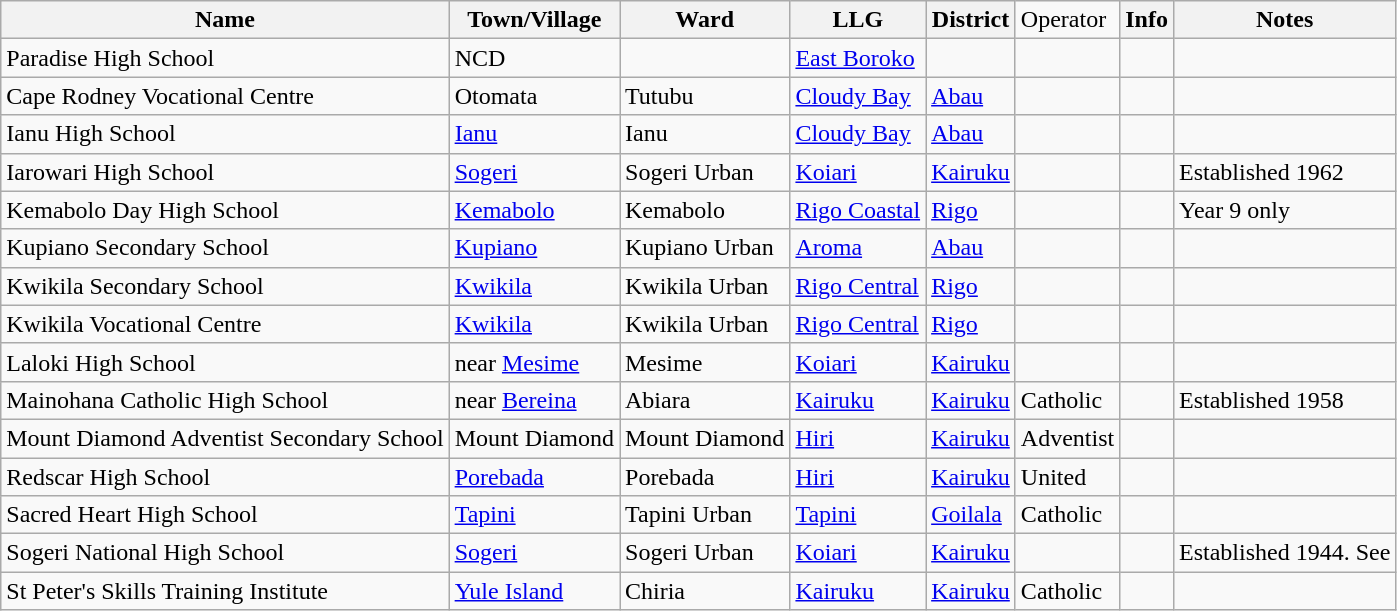<table class="wikitable sortable">
<tr>
<th>Name</th>
<th>Town/Village</th>
<th>Ward</th>
<th>LLG</th>
<th>District</th>
<td>Operator</td>
<th>Info</th>
<th>Notes</th>
</tr>
<tr>
<td>Paradise High School</td>
<td>NCD</td>
<td></td>
<td><a href='#'>East Boroko</a></td>
<td></td>
<td></td>
<td></td>
<td></td>
</tr>
<tr>
<td>Cape Rodney Vocational Centre</td>
<td>Otomata</td>
<td>Tutubu</td>
<td><a href='#'>Cloudy Bay</a></td>
<td><a href='#'>Abau</a></td>
<td></td>
<td></td>
<td></td>
</tr>
<tr>
<td>Ianu High School</td>
<td><a href='#'>Ianu</a></td>
<td>Ianu</td>
<td><a href='#'>Cloudy Bay</a></td>
<td><a href='#'>Abau</a></td>
<td></td>
<td></td>
<td></td>
</tr>
<tr>
<td>Iarowari High School</td>
<td><a href='#'>Sogeri</a></td>
<td>Sogeri Urban</td>
<td><a href='#'>Koiari</a></td>
<td><a href='#'>Kairuku</a></td>
<td></td>
<td></td>
<td>Established 1962</td>
</tr>
<tr>
<td>Kemabolo Day High School</td>
<td><a href='#'>Kemabolo</a></td>
<td>Kemabolo</td>
<td><a href='#'>Rigo Coastal</a></td>
<td><a href='#'>Rigo</a></td>
<td></td>
<td></td>
<td>Year 9 only</td>
</tr>
<tr>
<td>Kupiano Secondary School</td>
<td><a href='#'>Kupiano</a></td>
<td>Kupiano Urban</td>
<td><a href='#'>Aroma</a></td>
<td><a href='#'>Abau</a></td>
<td></td>
<td></td>
<td></td>
</tr>
<tr>
<td>Kwikila Secondary School</td>
<td><a href='#'>Kwikila</a></td>
<td>Kwikila Urban</td>
<td><a href='#'>Rigo Central</a></td>
<td><a href='#'>Rigo</a></td>
<td></td>
<td></td>
<td></td>
</tr>
<tr>
<td>Kwikila Vocational Centre</td>
<td><a href='#'>Kwikila</a></td>
<td>Kwikila Urban</td>
<td><a href='#'>Rigo Central</a></td>
<td><a href='#'>Rigo</a></td>
<td></td>
<td></td>
<td></td>
</tr>
<tr>
<td>Laloki High School</td>
<td>near <a href='#'>Mesime</a></td>
<td>Mesime</td>
<td><a href='#'>Koiari</a></td>
<td><a href='#'>Kairuku</a></td>
<td></td>
<td></td>
<td></td>
</tr>
<tr>
<td>Mainohana Catholic High School</td>
<td>near <a href='#'>Bereina</a></td>
<td>Abiara</td>
<td><a href='#'>Kairuku</a></td>
<td><a href='#'>Kairuku</a></td>
<td>Catholic</td>
<td></td>
<td>Established 1958</td>
</tr>
<tr>
<td>Mount Diamond Adventist Secondary School</td>
<td>Mount Diamond</td>
<td>Mount Diamond</td>
<td><a href='#'>Hiri</a></td>
<td><a href='#'>Kairuku</a></td>
<td>Adventist</td>
<td></td>
<td></td>
</tr>
<tr>
<td>Redscar High School</td>
<td><a href='#'>Porebada</a></td>
<td>Porebada</td>
<td><a href='#'>Hiri</a></td>
<td><a href='#'>Kairuku</a></td>
<td>United</td>
<td></td>
<td></td>
</tr>
<tr>
<td>Sacred Heart High School</td>
<td><a href='#'>Tapini</a></td>
<td>Tapini Urban</td>
<td><a href='#'>Tapini</a></td>
<td><a href='#'>Goilala</a></td>
<td>Catholic</td>
<td></td>
<td></td>
</tr>
<tr>
<td>Sogeri National High School</td>
<td><a href='#'>Sogeri</a></td>
<td>Sogeri Urban</td>
<td><a href='#'>Koiari</a></td>
<td><a href='#'>Kairuku</a></td>
<td></td>
<td></td>
<td>Established 1944. See </td>
</tr>
<tr>
<td>St Peter's Skills Training Institute</td>
<td><a href='#'>Yule Island</a></td>
<td>Chiria</td>
<td><a href='#'>Kairuku</a></td>
<td><a href='#'>Kairuku</a></td>
<td>Catholic</td>
<td></td>
<td></td>
</tr>
</table>
